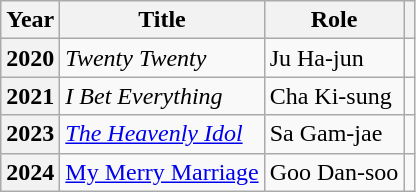<table class="wikitable plainrowheaders sortable">
<tr>
<th scope="col">Year</th>
<th scope="col">Title</th>
<th scope="col">Role</th>
<th scope="col" class="unsortable"></th>
</tr>
<tr>
<th scope="row">2020</th>
<td><em>Twenty Twenty</em></td>
<td>Ju Ha-jun</td>
<td style="text-align:center"></td>
</tr>
<tr>
<th scope="row">2021</th>
<td><em>I Bet Everything</em></td>
<td>Cha Ki-sung</td>
<td style="text-align:center"></td>
</tr>
<tr>
<th scope="row">2023</th>
<td><em><a href='#'>The Heavenly Idol</a></em></td>
<td>Sa Gam-jae</td>
<td style="text-align:center"><em></td>
</tr>
<tr>
<th scope="row">2024</th>
<td></em><a href='#'>My Merry Marriage</a><em></td>
<td>Goo Dan-soo</td>
<td style="text-align:center"></td>
</tr>
</table>
